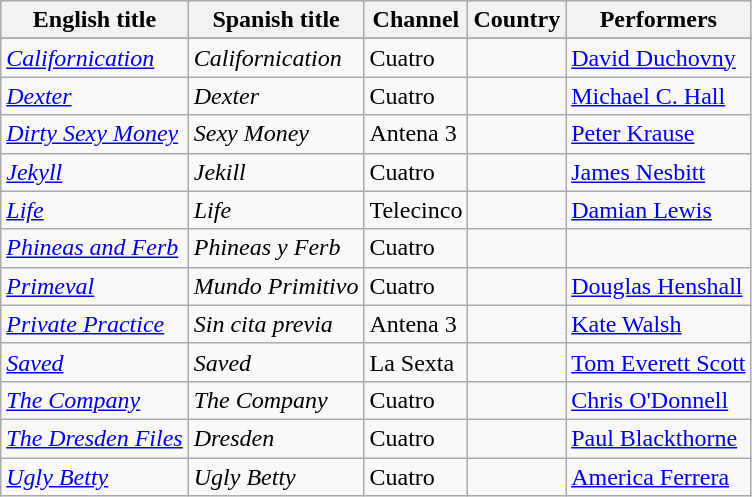<table class="wikitable sortable">
<tr bgcolor="#ececec" valign=top>
<th>English title</th>
<th>Spanish title</th>
<th>Channel</th>
<th>Country</th>
<th>Performers</th>
</tr>
<tr>
</tr>
<tr>
<td><em><a href='#'>Californication</a> </em></td>
<td><em>Californication</em></td>
<td>Cuatro</td>
<td></td>
<td><a href='#'>David Duchovny</a></td>
</tr>
<tr>
<td><em><a href='#'>Dexter</a> </em></td>
<td><em>Dexter</em></td>
<td>Cuatro</td>
<td></td>
<td><a href='#'>Michael C. Hall</a></td>
</tr>
<tr>
<td><em><a href='#'>Dirty Sexy Money</a> </em></td>
<td><em>Sexy Money</em></td>
<td>Antena 3</td>
<td></td>
<td><a href='#'>Peter Krause</a></td>
</tr>
<tr>
<td><em><a href='#'>Jekyll</a> </em></td>
<td><em>Jekill</em></td>
<td>Cuatro</td>
<td></td>
<td><a href='#'>James Nesbitt</a></td>
</tr>
<tr>
<td><em><a href='#'>Life</a> </em></td>
<td><em>Life</em></td>
<td>Telecinco</td>
<td></td>
<td><a href='#'>Damian Lewis</a></td>
</tr>
<tr>
<td><em><a href='#'>Phineas and Ferb</a> </em></td>
<td><em>Phineas y Ferb</em></td>
<td>Cuatro</td>
<td></td>
<td></td>
</tr>
<tr>
<td><em><a href='#'>Primeval</a> </em></td>
<td><em>Mundo Primitivo</em></td>
<td>Cuatro</td>
<td></td>
<td><a href='#'>Douglas Henshall</a></td>
</tr>
<tr>
<td><em><a href='#'>Private Practice</a> </em></td>
<td><em>Sin cita previa</em></td>
<td>Antena 3</td>
<td></td>
<td><a href='#'>Kate Walsh</a></td>
</tr>
<tr>
<td><em><a href='#'>Saved</a> </em></td>
<td><em>Saved</em></td>
<td>La Sexta</td>
<td></td>
<td><a href='#'>Tom Everett Scott</a></td>
</tr>
<tr>
<td><em><a href='#'>The Company</a> </em></td>
<td><em>The Company</em></td>
<td>Cuatro</td>
<td></td>
<td><a href='#'>Chris O'Donnell</a></td>
</tr>
<tr>
<td><em><a href='#'>The Dresden Files</a> </em></td>
<td><em>Dresden</em></td>
<td>Cuatro</td>
<td> </td>
<td><a href='#'>Paul Blackthorne</a></td>
</tr>
<tr>
<td><em><a href='#'>Ugly Betty</a> </em></td>
<td><em>Ugly Betty</em></td>
<td>Cuatro</td>
<td></td>
<td><a href='#'>America Ferrera</a></td>
</tr>
</table>
